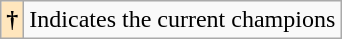<table class="wikitable">
<tr>
<th style="background-color:#ffe6bd">†</th>
<td>Indicates the current champions</td>
</tr>
</table>
